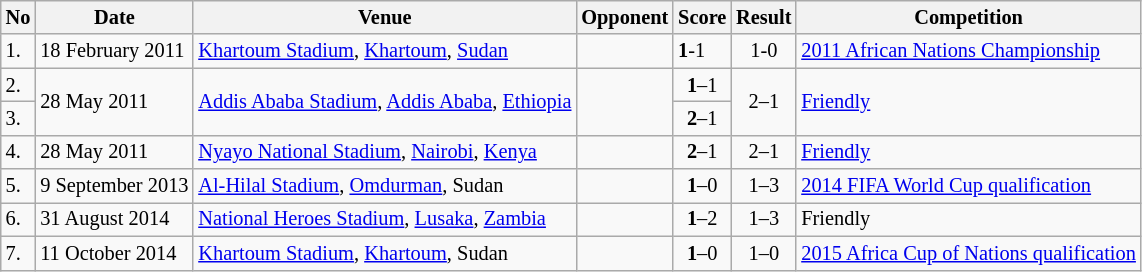<table class="wikitable" style="font-size:85%;">
<tr>
<th>No</th>
<th>Date</th>
<th>Venue</th>
<th>Opponent</th>
<th>Score</th>
<th>Result</th>
<th>Competition</th>
</tr>
<tr>
<td>1.</td>
<td>18 February 2011</td>
<td><a href='#'>Khartoum Stadium</a>, <a href='#'>Khartoum</a>, <a href='#'>Sudan</a></td>
<td></td>
<td algin=center><strong>1</strong>-1</td>
<td align=center>1-0</td>
<td><a href='#'>2011 African Nations Championship</a></td>
</tr>
<tr>
<td>2.</td>
<td rowspan="2">28 May 2011</td>
<td rowspan="2"><a href='#'>Addis Ababa Stadium</a>, <a href='#'>Addis Ababa</a>, <a href='#'>Ethiopia</a></td>
<td rowspan="2"></td>
<td align=center><strong>1</strong>–1</td>
<td rowspan="2" style="text-align:center">2–1</td>
<td rowspan="2"><a href='#'>Friendly</a></td>
</tr>
<tr>
<td>3.</td>
<td align=center><strong>2</strong>–1</td>
</tr>
<tr>
<td>4.</td>
<td>28 May 2011</td>
<td><a href='#'>Nyayo National Stadium</a>, <a href='#'>Nairobi</a>, <a href='#'>Kenya</a></td>
<td></td>
<td align=center><strong>2</strong>–1</td>
<td align=center>2–1</td>
<td><a href='#'>Friendly</a></td>
</tr>
<tr>
<td>5.</td>
<td>9 September 2013</td>
<td><a href='#'>Al-Hilal Stadium</a>, <a href='#'>Omdurman</a>, Sudan</td>
<td></td>
<td align=center><strong>1</strong>–0</td>
<td align=center>1–3</td>
<td><a href='#'>2014 FIFA World Cup qualification</a></td>
</tr>
<tr>
<td>6.</td>
<td>31 August 2014</td>
<td><a href='#'>National Heroes Stadium</a>, <a href='#'>Lusaka</a>, <a href='#'>Zambia</a></td>
<td></td>
<td align=center><strong>1</strong>–2</td>
<td align=center>1–3</td>
<td>Friendly</td>
</tr>
<tr>
<td>7.</td>
<td>11 October 2014</td>
<td><a href='#'>Khartoum Stadium</a>, <a href='#'>Khartoum</a>, Sudan</td>
<td></td>
<td align=center><strong>1</strong>–0</td>
<td align=center>1–0</td>
<td><a href='#'>2015 Africa Cup of Nations qualification</a></td>
</tr>
</table>
